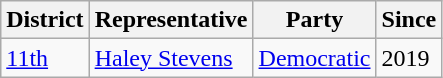<table class="wikitable">
<tr>
<th>District</th>
<th>Representative</th>
<th>Party</th>
<th>Since</th>
</tr>
<tr>
<td><a href='#'>11th</a></td>
<td><a href='#'>Haley Stevens</a></td>
<td><a href='#'>Democratic</a></td>
<td>2019</td>
</tr>
</table>
